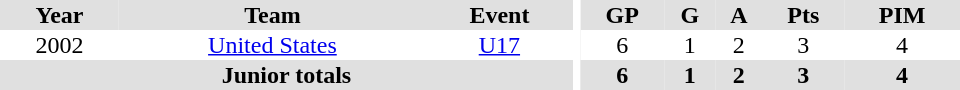<table border="0" cellpadding="1" cellspacing="0" ID="Table3" style="text-align:center; width:40em">
<tr ALIGN="center" bgcolor="#e0e0e0">
<th>Year</th>
<th>Team</th>
<th>Event</th>
<th rowspan="99" bgcolor="#ffffff"></th>
<th>GP</th>
<th>G</th>
<th>A</th>
<th>Pts</th>
<th>PIM</th>
</tr>
<tr>
<td>2002</td>
<td><a href='#'>United States</a></td>
<td><a href='#'>U17</a></td>
<td>6</td>
<td>1</td>
<td>2</td>
<td>3</td>
<td>4</td>
</tr>
<tr bgcolor="#e0e0e0">
<th colspan="3">Junior totals</th>
<th>6</th>
<th>1</th>
<th>2</th>
<th>3</th>
<th>4</th>
</tr>
</table>
